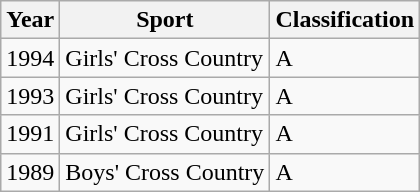<table class="wikitable">
<tr>
<th>Year</th>
<th>Sport</th>
<th>Classification</th>
</tr>
<tr>
<td>1994</td>
<td>Girls' Cross Country</td>
<td>A</td>
</tr>
<tr>
<td>1993</td>
<td>Girls' Cross Country</td>
<td>A</td>
</tr>
<tr>
<td>1991</td>
<td>Girls' Cross Country</td>
<td>A</td>
</tr>
<tr>
<td>1989</td>
<td>Boys' Cross Country</td>
<td>A</td>
</tr>
</table>
